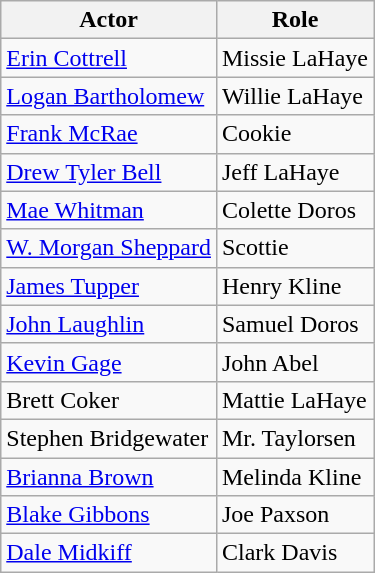<table class="wikitable">
<tr>
<th>Actor</th>
<th>Role</th>
</tr>
<tr>
<td><a href='#'>Erin Cottrell</a></td>
<td>Missie LaHaye</td>
</tr>
<tr>
<td><a href='#'>Logan Bartholomew</a></td>
<td>Willie LaHaye</td>
</tr>
<tr>
<td><a href='#'>Frank McRae</a></td>
<td>Cookie</td>
</tr>
<tr>
<td><a href='#'>Drew Tyler Bell</a></td>
<td>Jeff LaHaye</td>
</tr>
<tr>
<td><a href='#'>Mae Whitman</a></td>
<td>Colette Doros</td>
</tr>
<tr>
<td><a href='#'>W. Morgan Sheppard</a></td>
<td>Scottie</td>
</tr>
<tr>
<td><a href='#'>James Tupper</a></td>
<td>Henry Kline</td>
</tr>
<tr>
<td><a href='#'>John Laughlin</a></td>
<td>Samuel Doros</td>
</tr>
<tr>
<td><a href='#'>Kevin Gage</a></td>
<td>John Abel</td>
</tr>
<tr>
<td>Brett Coker</td>
<td>Mattie LaHaye</td>
</tr>
<tr>
<td>Stephen Bridgewater</td>
<td>Mr. Taylorsen</td>
</tr>
<tr>
<td><a href='#'>Brianna Brown</a></td>
<td>Melinda Kline</td>
</tr>
<tr>
<td><a href='#'>Blake Gibbons</a></td>
<td>Joe Paxson</td>
</tr>
<tr>
<td><a href='#'>Dale Midkiff</a></td>
<td>Clark Davis</td>
</tr>
</table>
